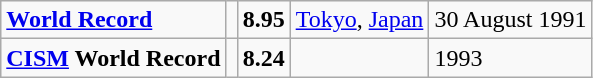<table class="wikitable">
<tr>
<td><strong><a href='#'>World Record</a></strong></td>
<td></td>
<td><strong>8.95</strong></td>
<td><a href='#'>Tokyo</a>, <a href='#'>Japan</a></td>
<td>30 August 1991</td>
</tr>
<tr>
<td><strong><a href='#'>CISM</a> World Record</strong></td>
<td></td>
<td><strong>8.24</strong></td>
<td></td>
<td>1993</td>
</tr>
</table>
